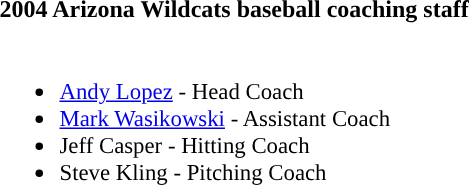<table class="toccolours">
<tr>
<th colspan="9">2004 Arizona Wildcats baseball coaching staff</th>
</tr>
<tr>
<td style="text-align: left; font-size: 95%;" valign="top"><br><ul><li><a href='#'>Andy Lopez</a> - Head Coach</li><li><a href='#'>Mark Wasikowski</a> - Assistant Coach</li><li>Jeff Casper - Hitting Coach</li><li>Steve Kling - Pitching Coach</li></ul></td>
</tr>
</table>
